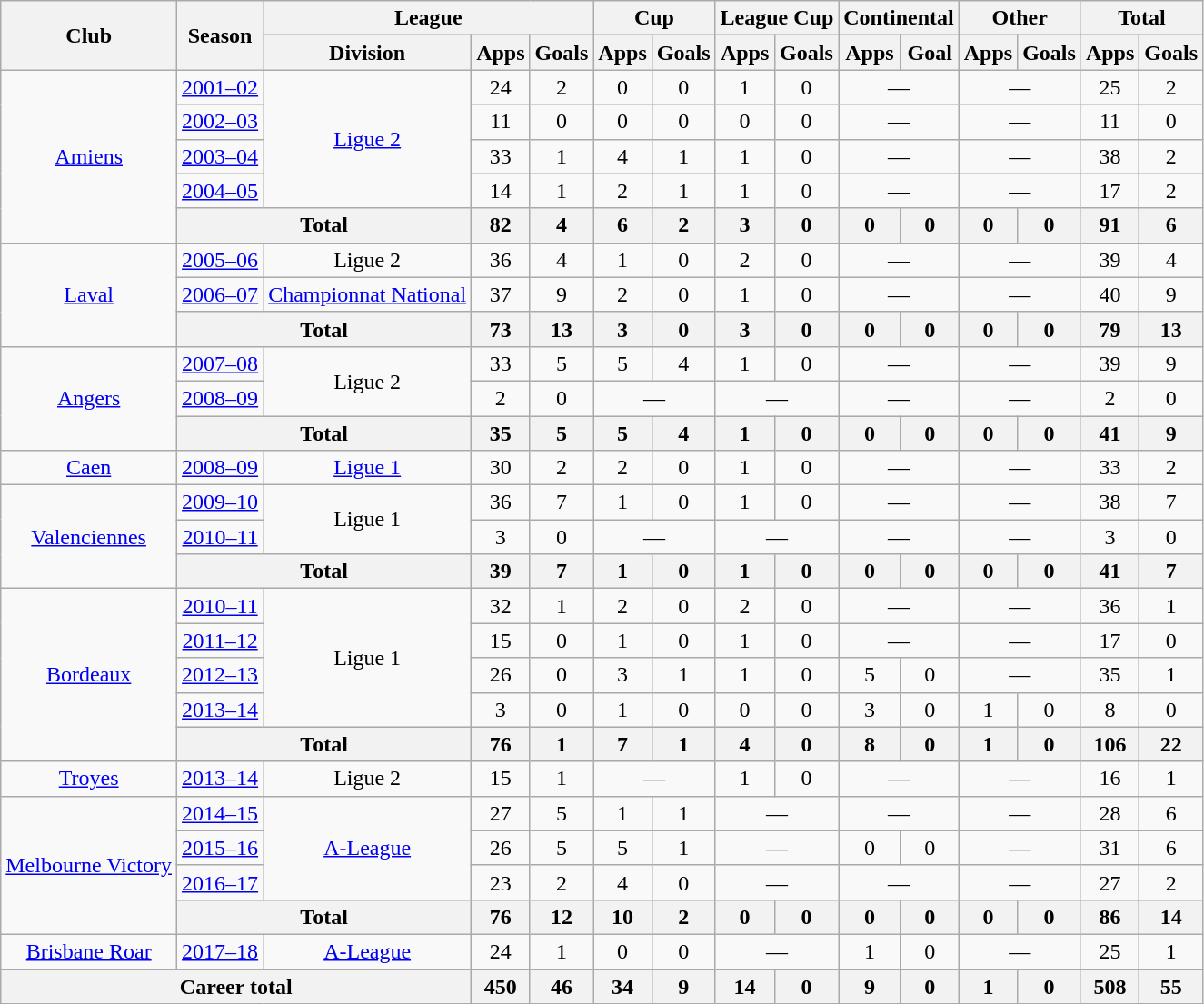<table class="wikitable" style="text-align:center">
<tr>
<th rowspan="2">Club</th>
<th rowspan="2">Season</th>
<th colspan="3">League</th>
<th colspan="2">Cup</th>
<th colspan="2">League Cup</th>
<th colspan="2">Continental</th>
<th colspan="2">Other</th>
<th colspan="2">Total</th>
</tr>
<tr>
<th>Division</th>
<th>Apps</th>
<th>Goals</th>
<th>Apps</th>
<th>Goals</th>
<th>Apps</th>
<th>Goals</th>
<th>Apps</th>
<th>Goal</th>
<th>Apps</th>
<th>Goals</th>
<th>Apps</th>
<th>Goals</th>
</tr>
<tr>
<td rowspan="5"><a href='#'>Amiens</a></td>
<td><a href='#'>2001–02</a></td>
<td rowspan="4"><a href='#'>Ligue 2</a></td>
<td>24</td>
<td>2</td>
<td>0</td>
<td>0</td>
<td>1</td>
<td>0</td>
<td colspan="2">—</td>
<td colspan="2">—</td>
<td>25</td>
<td>2</td>
</tr>
<tr>
<td><a href='#'>2002–03</a></td>
<td>11</td>
<td>0</td>
<td>0</td>
<td>0</td>
<td>0</td>
<td>0</td>
<td colspan="2">—</td>
<td colspan="2">—</td>
<td>11</td>
<td>0</td>
</tr>
<tr>
<td><a href='#'>2003–04</a></td>
<td>33</td>
<td>1</td>
<td>4</td>
<td>1</td>
<td>1</td>
<td>0</td>
<td colspan="2">—</td>
<td colspan="2">—</td>
<td>38</td>
<td>2</td>
</tr>
<tr>
<td><a href='#'>2004–05</a></td>
<td>14</td>
<td>1</td>
<td>2</td>
<td>1</td>
<td>1</td>
<td>0</td>
<td colspan="2">—</td>
<td colspan="2">—</td>
<td>17</td>
<td>2</td>
</tr>
<tr>
<th colspan="2">Total</th>
<th>82</th>
<th>4</th>
<th>6</th>
<th>2</th>
<th>3</th>
<th>0</th>
<th>0</th>
<th>0</th>
<th>0</th>
<th>0</th>
<th>91</th>
<th>6</th>
</tr>
<tr>
<td rowspan="3"><a href='#'>Laval</a></td>
<td><a href='#'>2005–06</a></td>
<td>Ligue 2</td>
<td>36</td>
<td>4</td>
<td>1</td>
<td>0</td>
<td>2</td>
<td>0</td>
<td colspan="2">—</td>
<td colspan="2">—</td>
<td>39</td>
<td>4</td>
</tr>
<tr>
<td><a href='#'>2006–07</a></td>
<td><a href='#'>Championnat National</a></td>
<td>37</td>
<td>9</td>
<td>2</td>
<td>0</td>
<td>1</td>
<td>0</td>
<td colspan="2">—</td>
<td colspan="2">—</td>
<td>40</td>
<td>9</td>
</tr>
<tr>
<th colspan="2">Total</th>
<th>73</th>
<th>13</th>
<th>3</th>
<th>0</th>
<th>3</th>
<th>0</th>
<th>0</th>
<th>0</th>
<th>0</th>
<th>0</th>
<th>79</th>
<th>13</th>
</tr>
<tr>
<td rowspan="3"><a href='#'>Angers</a></td>
<td><a href='#'>2007–08</a></td>
<td rowspan="2">Ligue 2</td>
<td>33</td>
<td>5</td>
<td>5</td>
<td>4</td>
<td>1</td>
<td>0</td>
<td colspan="2">—</td>
<td colspan="2">—</td>
<td>39</td>
<td>9</td>
</tr>
<tr>
<td><a href='#'>2008–09</a></td>
<td>2</td>
<td>0</td>
<td colspan="2">—</td>
<td colspan="2">—</td>
<td colspan="2">—</td>
<td colspan="2">—</td>
<td>2</td>
<td>0</td>
</tr>
<tr>
<th colspan="2">Total</th>
<th>35</th>
<th>5</th>
<th>5</th>
<th>4</th>
<th>1</th>
<th>0</th>
<th>0</th>
<th>0</th>
<th>0</th>
<th>0</th>
<th>41</th>
<th>9</th>
</tr>
<tr>
<td><a href='#'>Caen</a></td>
<td><a href='#'>2008–09</a></td>
<td><a href='#'>Ligue 1</a></td>
<td>30</td>
<td>2</td>
<td>2</td>
<td>0</td>
<td>1</td>
<td>0</td>
<td colspan="2">—</td>
<td colspan="2">—</td>
<td>33</td>
<td>2</td>
</tr>
<tr>
<td rowspan="3"><a href='#'>Valenciennes</a></td>
<td><a href='#'>2009–10</a></td>
<td rowspan="2">Ligue 1</td>
<td>36</td>
<td>7</td>
<td>1</td>
<td>0</td>
<td>1</td>
<td>0</td>
<td colspan="2">—</td>
<td colspan="2">—</td>
<td>38</td>
<td>7</td>
</tr>
<tr>
<td><a href='#'>2010–11</a></td>
<td>3</td>
<td>0</td>
<td colspan="2">—</td>
<td colspan="2">—</td>
<td colspan="2">—</td>
<td colspan="2">—</td>
<td>3</td>
<td>0</td>
</tr>
<tr>
<th colspan="2">Total</th>
<th>39</th>
<th>7</th>
<th>1</th>
<th>0</th>
<th>1</th>
<th>0</th>
<th>0</th>
<th>0</th>
<th>0</th>
<th>0</th>
<th>41</th>
<th>7</th>
</tr>
<tr>
<td rowspan="5"><a href='#'>Bordeaux</a></td>
<td><a href='#'>2010–11</a></td>
<td rowspan="4">Ligue 1</td>
<td>32</td>
<td>1</td>
<td>2</td>
<td>0</td>
<td>2</td>
<td>0</td>
<td colspan="2">—</td>
<td colspan="2">—</td>
<td>36</td>
<td>1</td>
</tr>
<tr>
<td><a href='#'>2011–12</a></td>
<td>15</td>
<td>0</td>
<td>1</td>
<td>0</td>
<td>1</td>
<td>0</td>
<td colspan="2">—</td>
<td colspan="2">—</td>
<td>17</td>
<td>0</td>
</tr>
<tr>
<td><a href='#'>2012–13</a></td>
<td>26</td>
<td>0</td>
<td>3</td>
<td>1</td>
<td>1</td>
<td>0</td>
<td>5</td>
<td>0</td>
<td colspan="2">—</td>
<td>35</td>
<td>1</td>
</tr>
<tr>
<td><a href='#'>2013–14</a></td>
<td>3</td>
<td>0</td>
<td>1</td>
<td>0</td>
<td>0</td>
<td>0</td>
<td>3</td>
<td>0</td>
<td>1</td>
<td>0</td>
<td>8</td>
<td>0</td>
</tr>
<tr>
<th colspan="2">Total</th>
<th>76</th>
<th>1</th>
<th>7</th>
<th>1</th>
<th>4</th>
<th>0</th>
<th>8</th>
<th>0</th>
<th>1</th>
<th>0</th>
<th>106</th>
<th>22</th>
</tr>
<tr>
<td><a href='#'>Troyes</a></td>
<td><a href='#'>2013–14</a></td>
<td>Ligue 2</td>
<td>15</td>
<td>1</td>
<td colspan="2">—</td>
<td>1</td>
<td>0</td>
<td colspan="2">—</td>
<td colspan="2">—</td>
<td>16</td>
<td>1</td>
</tr>
<tr>
<td rowspan="4"><a href='#'>Melbourne Victory</a></td>
<td><a href='#'>2014–15</a></td>
<td rowspan="3"><a href='#'>A-League</a></td>
<td>27</td>
<td>5</td>
<td>1</td>
<td>1</td>
<td colspan="2">—</td>
<td colspan="2">—</td>
<td colspan="2">—</td>
<td>28</td>
<td>6</td>
</tr>
<tr>
<td><a href='#'>2015–16</a></td>
<td>26</td>
<td>5</td>
<td>5</td>
<td>1</td>
<td colspan="2">—</td>
<td>0</td>
<td>0</td>
<td colspan="2">—</td>
<td>31</td>
<td>6</td>
</tr>
<tr>
<td><a href='#'>2016–17</a></td>
<td>23</td>
<td>2</td>
<td>4</td>
<td>0</td>
<td colspan="2">—</td>
<td colspan="2">—</td>
<td colspan="2">—</td>
<td>27</td>
<td>2</td>
</tr>
<tr>
<th colspan="2">Total</th>
<th>76</th>
<th>12</th>
<th>10</th>
<th>2</th>
<th>0</th>
<th>0</th>
<th>0</th>
<th>0</th>
<th>0</th>
<th>0</th>
<th>86</th>
<th>14</th>
</tr>
<tr>
<td><a href='#'>Brisbane Roar</a></td>
<td><a href='#'>2017–18</a></td>
<td><a href='#'>A-League</a></td>
<td>24</td>
<td>1</td>
<td>0</td>
<td>0</td>
<td colspan="2">—</td>
<td>1</td>
<td>0</td>
<td colspan="2">—</td>
<td>25</td>
<td>1</td>
</tr>
<tr>
<th colspan="3">Career total</th>
<th>450</th>
<th>46</th>
<th>34</th>
<th>9</th>
<th>14</th>
<th>0</th>
<th>9</th>
<th>0</th>
<th>1</th>
<th>0</th>
<th>508</th>
<th>55</th>
</tr>
</table>
